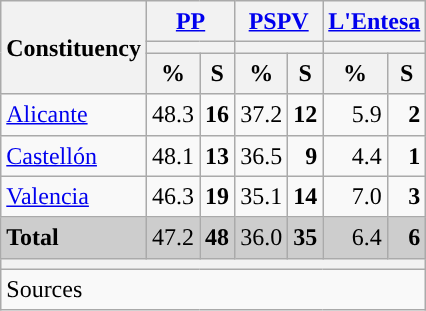<table class="wikitable sortable" style="text-align:right; line-height:20px;">
<tr>
<th rowspan="3">Constituency</th>
<th colspan="2" width="30px" class="unsortable"><a href='#'>PP</a></th>
<th colspan="2" width="30px" class="unsortable"><a href='#'>PSPV</a></th>
<th colspan="2" width="30px" class="unsortable"><a href='#'>L'Entesa</a></th>
</tr>
<tr>
<th colspan="2" style="background:"></th>
<th colspan="2" style="background:"></th>
<th colspan="2" style="background:"></th>
</tr>
<tr>
<th data-sort-type="number">%</th>
<th data-sort-type="number">S</th>
<th data-sort-type="number">%</th>
<th data-sort-type="number">S</th>
<th data-sort-type="number">%</th>
<th data-sort-type="number">S</th>
</tr>
<tr>
<td align="left"><a href='#'>Alicante</a></td>
<td style="background:">48.3</td>
<td><strong>16</strong></td>
<td>37.2</td>
<td><strong>12</strong></td>
<td>5.9</td>
<td><strong>2</strong></td>
</tr>
<tr>
<td align="left"><a href='#'>Castellón</a></td>
<td style="background:">48.1</td>
<td><strong>13</strong></td>
<td>36.5</td>
<td><strong>9</strong></td>
<td>4.4</td>
<td><strong>1</strong></td>
</tr>
<tr>
<td align="left"><a href='#'>Valencia</a></td>
<td style="background:">46.3</td>
<td><strong>19</strong></td>
<td>35.1</td>
<td><strong>14</strong></td>
<td>7.0</td>
<td><strong>3</strong></td>
</tr>
<tr style="background:#CDCDCD;">
<td align="left"><strong>Total</strong></td>
<td style="background:">47.2</td>
<td><strong>48</strong></td>
<td>36.0</td>
<td><strong>35</strong></td>
<td>6.4</td>
<td><strong>6</strong></td>
</tr>
<tr>
<th colspan="7"></th>
</tr>
<tr>
<th style="text-align:left; font-weight:normal; background:#F9F9F9" colspan="7">Sources</th>
</tr>
</table>
